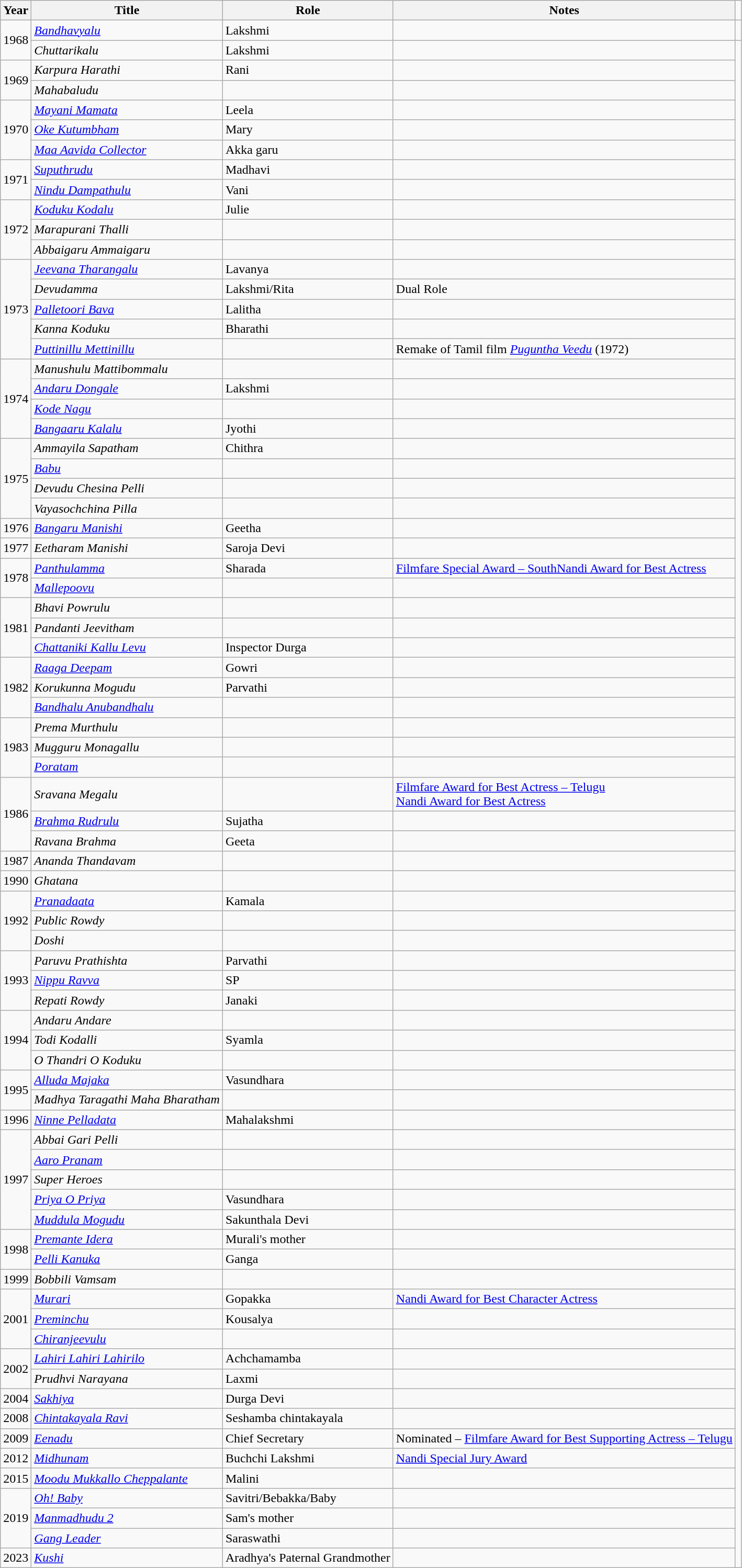<table class="wikitable sortable">
<tr>
<th scope="col">Year</th>
<th scope="col">Title</th>
<th scope="col">Role</th>
<th scope="col" class="unsortable">Notes</th>
</tr>
<tr>
<td rowspan="2">1968</td>
<td><em><a href='#'>Bandhavyalu</a></em></td>
<td>Lakshmi</td>
<td></td>
<td></td>
</tr>
<tr>
<td><em>Chuttarikalu</em></td>
<td>Lakshmi</td>
<td></td>
</tr>
<tr>
<td rowspan="2">1969</td>
<td><em>Karpura Harathi</em></td>
<td>Rani</td>
<td></td>
</tr>
<tr>
<td><em>Mahabaludu</em></td>
<td></td>
<td></td>
</tr>
<tr>
<td rowspan="3">1970</td>
<td><em><a href='#'>Mayani Mamata</a></em></td>
<td>Leela</td>
<td></td>
</tr>
<tr>
<td><em><a href='#'>Oke Kutumbham</a></em></td>
<td>Mary</td>
<td></td>
</tr>
<tr>
<td><em><a href='#'>Maa Aavida Collector</a></em></td>
<td>Akka garu</td>
<td></td>
</tr>
<tr>
<td rowspan="2">1971</td>
<td><em><a href='#'>Suputhrudu</a></em></td>
<td>Madhavi</td>
<td></td>
</tr>
<tr>
<td><em><a href='#'>Nindu Dampathulu</a></em></td>
<td>Vani</td>
<td></td>
</tr>
<tr>
<td rowspan="3">1972</td>
<td><em><a href='#'>Koduku Kodalu</a></em></td>
<td>Julie</td>
<td></td>
</tr>
<tr>
<td><em>Marapurani Thalli</em></td>
<td></td>
<td></td>
</tr>
<tr>
<td><em>Abbaigaru Ammaigaru</em></td>
<td></td>
<td></td>
</tr>
<tr>
<td rowspan="5">1973</td>
<td><em><a href='#'>Jeevana Tharangalu</a></em></td>
<td>Lavanya</td>
<td></td>
</tr>
<tr>
<td><em>Devudamma</em></td>
<td>Lakshmi/Rita</td>
<td>Dual Role</td>
</tr>
<tr>
<td><em><a href='#'>Palletoori Bava</a></em></td>
<td>Lalitha</td>
<td></td>
</tr>
<tr>
<td><em>Kanna Koduku</em></td>
<td>Bharathi</td>
<td></td>
</tr>
<tr>
<td><em><a href='#'>Puttinillu Mettinillu</a></em></td>
<td></td>
<td>Remake of Tamil film <em><a href='#'>Puguntha Veedu</a></em> (1972)</td>
</tr>
<tr>
<td rowspan="4">1974</td>
<td><em>Manushulu Mattibommalu</em></td>
<td></td>
<td></td>
</tr>
<tr>
<td><em><a href='#'>Andaru Dongale</a></em></td>
<td>Lakshmi</td>
<td></td>
</tr>
<tr>
<td><em><a href='#'>Kode Nagu</a></em></td>
<td></td>
<td></td>
</tr>
<tr>
<td><em><a href='#'>Bangaaru Kalalu</a></em></td>
<td>Jyothi</td>
<td></td>
</tr>
<tr>
<td rowspan="4">1975</td>
<td><em>Ammayila Sapatham</em></td>
<td>Chithra</td>
<td></td>
</tr>
<tr>
<td><em><a href='#'>Babu</a></em></td>
<td></td>
<td></td>
</tr>
<tr>
<td><em>Devudu Chesina Pelli</em></td>
<td></td>
<td></td>
</tr>
<tr>
<td><em>Vayasochchina Pilla</em></td>
<td></td>
<td></td>
</tr>
<tr>
<td>1976</td>
<td><em><a href='#'>Bangaru Manishi</a></em></td>
<td>Geetha</td>
<td></td>
</tr>
<tr>
<td>1977</td>
<td><em>Eetharam Manishi</em></td>
<td>Saroja Devi</td>
<td></td>
</tr>
<tr>
<td rowspan="2">1978</td>
<td><em><a href='#'>Panthulamma</a></em></td>
<td>Sharada</td>
<td><a href='#'>Filmfare Special Award – South</a><a href='#'>Nandi Award for Best Actress</a> </td>
</tr>
<tr>
<td><em><a href='#'>Mallepoovu</a></em></td>
<td></td>
<td></td>
</tr>
<tr>
<td rowspan="3">1981</td>
<td><em>Bhavi Powrulu</em></td>
<td></td>
<td></td>
</tr>
<tr>
<td><em>Pandanti Jeevitham</em></td>
<td></td>
<td></td>
</tr>
<tr>
<td><em><a href='#'>Chattaniki Kallu Levu</a></em></td>
<td>Inspector Durga</td>
<td></td>
</tr>
<tr>
<td rowspan="3">1982</td>
<td><em><a href='#'>Raaga Deepam</a></em></td>
<td>Gowri</td>
<td></td>
</tr>
<tr>
<td><em>Korukunna Mogudu</em></td>
<td>Parvathi</td>
<td></td>
</tr>
<tr>
<td><em><a href='#'>Bandhalu Anubandhalu</a></em></td>
<td></td>
<td></td>
</tr>
<tr>
<td rowspan="3">1983</td>
<td><em>Prema Murthulu</em></td>
<td></td>
<td></td>
</tr>
<tr>
<td><em>Mugguru Monagallu</em></td>
<td></td>
<td></td>
</tr>
<tr>
<td><em><a href='#'>Poratam</a></em></td>
<td></td>
<td></td>
</tr>
<tr>
<td rowspan="3">1986</td>
<td><em>Sravana Megalu</em></td>
<td></td>
<td><a href='#'>Filmfare Award for Best Actress – Telugu</a><br><a href='#'>Nandi Award for Best Actress</a></td>
</tr>
<tr>
<td><em><a href='#'>Brahma Rudrulu</a></em></td>
<td>Sujatha</td>
<td></td>
</tr>
<tr>
<td><em>Ravana Brahma</em></td>
<td>Geeta</td>
<td></td>
</tr>
<tr>
<td>1987</td>
<td><em>Ananda Thandavam</em></td>
<td></td>
<td></td>
</tr>
<tr>
<td>1990</td>
<td><em>Ghatana</em></td>
<td></td>
<td></td>
</tr>
<tr>
<td rowspan="3">1992</td>
<td><em><a href='#'>Pranadaata</a></em></td>
<td>Kamala</td>
<td></td>
</tr>
<tr>
<td><em>Public Rowdy</em></td>
<td></td>
<td></td>
</tr>
<tr>
<td><em>Doshi</em></td>
<td></td>
<td></td>
</tr>
<tr>
<td rowspan="3">1993</td>
<td><em>Paruvu Prathishta</em></td>
<td>Parvathi</td>
<td></td>
</tr>
<tr>
<td><em><a href='#'>Nippu Ravva</a></em></td>
<td>SP</td>
<td></td>
</tr>
<tr>
<td><em>Repati Rowdy</em></td>
<td>Janaki</td>
<td></td>
</tr>
<tr>
<td rowspan="3">1994</td>
<td><em>Andaru Andare</em></td>
<td></td>
<td></td>
</tr>
<tr>
<td><em>Todi Kodalli</em></td>
<td>Syamla</td>
<td></td>
</tr>
<tr>
<td><em>O Thandri O Koduku</em></td>
<td></td>
<td></td>
</tr>
<tr>
<td rowspan="2">1995</td>
<td><em><a href='#'>Alluda Majaka</a></em></td>
<td>Vasundhara</td>
<td></td>
</tr>
<tr>
<td><em>Madhya Taragathi Maha Bharatham</em></td>
<td></td>
<td></td>
</tr>
<tr>
<td>1996</td>
<td><em><a href='#'>Ninne Pelladata</a></em></td>
<td>Mahalakshmi</td>
<td></td>
</tr>
<tr>
<td rowspan="5">1997</td>
<td><em>Abbai Gari Pelli</em></td>
<td></td>
<td></td>
</tr>
<tr>
<td><em><a href='#'>Aaro Pranam</a></em></td>
<td></td>
<td></td>
</tr>
<tr>
<td><em>Super Heroes</em></td>
<td></td>
<td></td>
</tr>
<tr>
<td><em><a href='#'>Priya O Priya</a></em></td>
<td>Vasundhara</td>
<td></td>
</tr>
<tr>
<td><em><a href='#'>Muddula Mogudu</a></em></td>
<td>Sakunthala Devi</td>
<td></td>
</tr>
<tr>
<td rowspan="2">1998</td>
<td><em><a href='#'>Premante Idera</a></em></td>
<td>Murali's mother</td>
<td></td>
</tr>
<tr>
<td><em><a href='#'>Pelli Kanuka</a></em></td>
<td>Ganga</td>
<td></td>
</tr>
<tr>
<td>1999</td>
<td><em>Bobbili Vamsam</em></td>
<td></td>
<td></td>
</tr>
<tr>
<td rowspan="3">2001</td>
<td><em><a href='#'>Murari</a></em></td>
<td>Gopakka</td>
<td><a href='#'>Nandi Award for Best Character Actress</a></td>
</tr>
<tr>
<td><em><a href='#'>Preminchu</a></em></td>
<td>Kousalya</td>
<td></td>
</tr>
<tr>
<td><em><a href='#'>Chiranjeevulu</a></em></td>
<td></td>
<td></td>
</tr>
<tr>
<td rowspan="2">2002</td>
<td><em><a href='#'>Lahiri Lahiri Lahirilo</a></em></td>
<td>Achchamamba</td>
<td></td>
</tr>
<tr>
<td><em>Prudhvi Narayana</em></td>
<td>Laxmi</td>
<td></td>
</tr>
<tr>
<td>2004</td>
<td><em><a href='#'>Sakhiya</a></em></td>
<td>Durga Devi</td>
<td></td>
</tr>
<tr>
<td>2008</td>
<td><em><a href='#'>Chintakayala Ravi</a></em></td>
<td>Seshamba chintakayala</td>
<td></td>
</tr>
<tr>
<td>2009</td>
<td><em><a href='#'>Eenadu</a></em></td>
<td>Chief Secretary</td>
<td>Nominated – <a href='#'>Filmfare Award for Best Supporting Actress – Telugu</a></td>
</tr>
<tr>
<td>2012</td>
<td><em><a href='#'>Midhunam</a></em></td>
<td>Buchchi Lakshmi</td>
<td><a href='#'>Nandi Special Jury Award</a></td>
</tr>
<tr>
<td>2015</td>
<td><em><a href='#'>Moodu Mukkallo Cheppalante</a></em></td>
<td>Malini</td>
<td></td>
</tr>
<tr>
<td rowspan="3">2019</td>
<td><em><a href='#'>Oh! Baby</a></em></td>
<td>Savitri/Bebakka/Baby</td>
<td></td>
</tr>
<tr>
<td><em><a href='#'>Manmadhudu 2</a></em></td>
<td>Sam's mother</td>
<td></td>
</tr>
<tr>
<td><em><a href='#'>Gang Leader</a></em></td>
<td>Saraswathi</td>
<td></td>
</tr>
<tr>
<td>2023</td>
<td><em><a href='#'>Kushi</a></em></td>
<td>Aradhya's Paternal Grandmother</td>
<td></td>
</tr>
</table>
